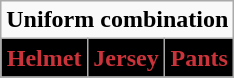<table class="wikitable"  style="display: inline-table;">
<tr>
<td align="center" Colspan="3"><strong>Uniform combination</strong></td>
</tr>
<tr align="center">
<td style="background:#000000; color:#cb333b"><strong>Helmet</strong></td>
<td style="background:#000000; color:#cb333b"><strong>Jersey</strong></td>
<td style="background:#000000; color:#cb333b"><strong>Pants</strong></td>
</tr>
</table>
